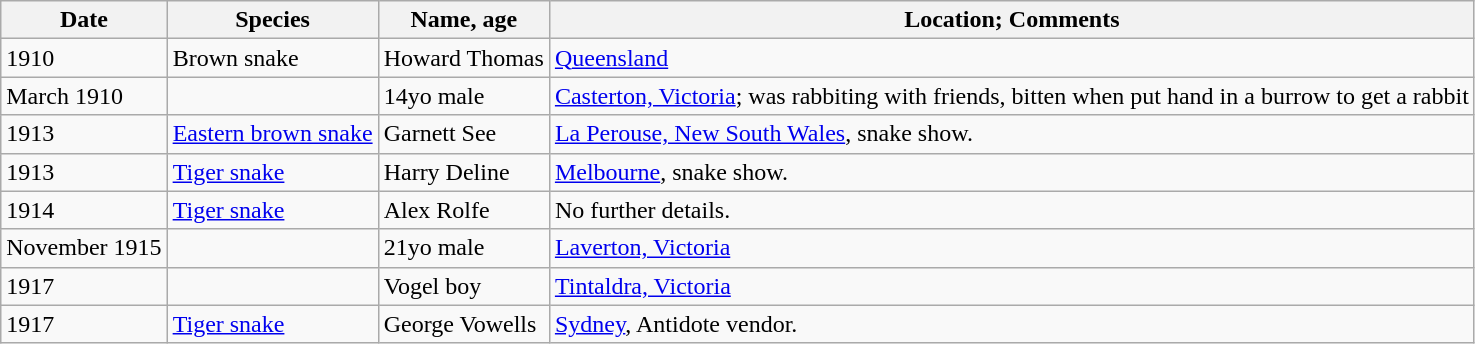<table class="wikitable sortable">
<tr>
<th scope="col">Date</th>
<th scope="col">Species</th>
<th scope="col">Name, age</th>
<th scope="col" class="unsortable">Location; Comments</th>
</tr>
<tr>
<td data-sort-value="1910-01-01">1910</td>
<td>Brown snake</td>
<td data-sort-value="thomas, howard">Howard Thomas</td>
<td><a href='#'>Queensland</a></td>
</tr>
<tr>
<td data-sort-value="1910-03-01">March 1910</td>
<td></td>
<td data-sort-value="">14yo male</td>
<td><a href='#'>Casterton, Victoria</a>; was rabbiting with friends, bitten when put hand in a burrow to get a rabbit</td>
</tr>
<tr>
<td data-sort-value="1913-01-01">1913</td>
<td><a href='#'>Eastern brown snake</a></td>
<td data-sort-value="see, garnett">Garnett See</td>
<td><a href='#'>La Perouse, New South Wales</a>, snake show.</td>
</tr>
<tr>
<td data-sort-value="1913-01-01">1913</td>
<td><a href='#'>Tiger snake</a></td>
<td data-sort-value="deline, harry">Harry Deline</td>
<td><a href='#'>Melbourne</a>, snake show.</td>
</tr>
<tr>
<td data-sort-value="1914-01-01">1914</td>
<td><a href='#'>Tiger snake</a></td>
<td data-sort-value="rolfe, alex">Alex Rolfe</td>
<td>No further details.</td>
</tr>
<tr>
<td data-sort-value="1915-11-01">November 1915</td>
<td></td>
<td data-sort-value="">21yo male</td>
<td><a href='#'>Laverton, Victoria</a></td>
</tr>
<tr>
<td data-sort-value="1917-01-01">1917</td>
<td></td>
<td data-sort-value="vogel">Vogel boy</td>
<td><a href='#'>Tintaldra, Victoria</a></td>
</tr>
<tr>
<td data-sort-value="1917-01-01">1917</td>
<td><a href='#'>Tiger snake</a></td>
<td data-sort-value="vowells, george">George Vowells</td>
<td><a href='#'>Sydney</a>, Antidote vendor.</td>
</tr>
</table>
